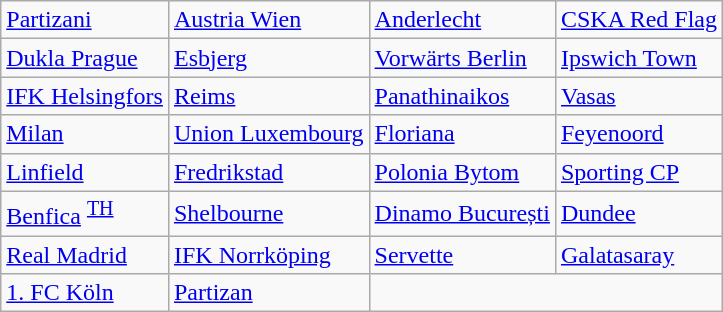<table class="wikitable">
<tr>
<td> <a href='#'>Partizani</a> </td>
<td> <a href='#'>Austria Wien</a> </td>
<td> <a href='#'>Anderlecht</a> </td>
<td> <a href='#'>CSKA Red Flag</a> </td>
</tr>
<tr>
<td> <a href='#'>Dukla Prague</a> </td>
<td> <a href='#'>Esbjerg</a> </td>
<td> <a href='#'>Vorwärts Berlin</a> </td>
<td> <a href='#'>Ipswich Town</a> </td>
</tr>
<tr>
<td> <a href='#'>IFK Helsingfors</a> </td>
<td> <a href='#'>Reims</a> </td>
<td> <a href='#'>Panathinaikos</a> </td>
<td> <a href='#'>Vasas</a> </td>
</tr>
<tr>
<td> <a href='#'>Milan</a> </td>
<td> <a href='#'>Union Luxembourg</a> </td>
<td> <a href='#'>Floriana</a> </td>
<td> <a href='#'>Feyenoord</a> </td>
</tr>
<tr>
<td> <a href='#'>Linfield</a> </td>
<td> <a href='#'>Fredrikstad</a> </td>
<td> <a href='#'>Polonia Bytom</a> </td>
<td> <a href='#'>Sporting CP</a> </td>
</tr>
<tr>
<td> <a href='#'>Benfica</a> <sup><a href='#'>TH</a></sup></td>
<td> <a href='#'>Shelbourne</a> </td>
<td> <a href='#'>Dinamo București</a> </td>
<td> <a href='#'>Dundee</a> </td>
</tr>
<tr>
<td> <a href='#'>Real Madrid</a> </td>
<td> <a href='#'>IFK Norrköping</a> </td>
<td> <a href='#'>Servette</a> </td>
<td> <a href='#'>Galatasaray</a> </td>
</tr>
<tr>
<td> <a href='#'>1. FC Köln</a> </td>
<td> <a href='#'>Partizan</a> </td>
</tr>
</table>
